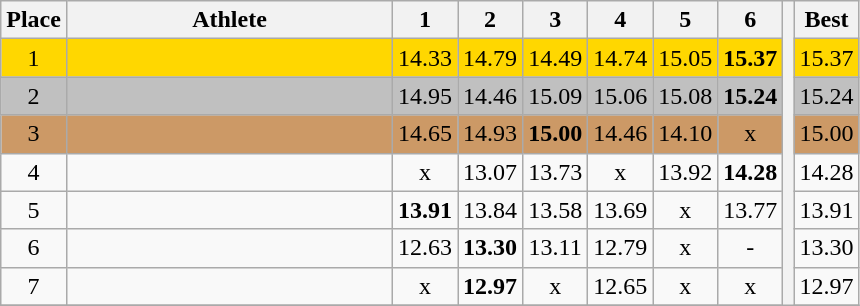<table class="wikitable" style="text-align:center">
<tr>
<th>Place</th>
<th width=210>Athlete</th>
<th>1</th>
<th>2</th>
<th>3</th>
<th>4</th>
<th>5</th>
<th>6</th>
<th rowspan=20></th>
<th>Best</th>
</tr>
<tr bgcolor=gold>
<td>1</td>
<td align=left></td>
<td>14.33</td>
<td>14.79</td>
<td>14.49</td>
<td>14.74</td>
<td>15.05</td>
<td><strong>15.37</strong></td>
<td>15.37</td>
</tr>
<tr bgcolor=silver>
<td>2</td>
<td align=left></td>
<td>14.95</td>
<td>14.46</td>
<td>15.09</td>
<td>15.06</td>
<td>15.08</td>
<td><strong>15.24</strong></td>
<td>15.24</td>
</tr>
<tr bgcolor=cc9966>
<td>3</td>
<td align=left></td>
<td>14.65</td>
<td>14.93</td>
<td><strong>15.00</strong></td>
<td>14.46</td>
<td>14.10</td>
<td>x</td>
<td>15.00</td>
</tr>
<tr>
<td>4</td>
<td align=left></td>
<td>x</td>
<td>13.07</td>
<td>13.73</td>
<td>x</td>
<td>13.92</td>
<td><strong>14.28</strong></td>
<td>14.28</td>
</tr>
<tr>
<td>5</td>
<td align=left></td>
<td><strong>13.91</strong></td>
<td>13.84</td>
<td>13.58</td>
<td>13.69</td>
<td>x</td>
<td>13.77</td>
<td>13.91</td>
</tr>
<tr>
<td>6</td>
<td align=left></td>
<td>12.63</td>
<td><strong>13.30</strong></td>
<td>13.11</td>
<td>12.79</td>
<td>x</td>
<td>-</td>
<td>13.30</td>
</tr>
<tr>
<td>7</td>
<td align=left></td>
<td>x</td>
<td><strong>12.97</strong></td>
<td>x</td>
<td>12.65</td>
<td>x</td>
<td>x</td>
<td>12.97</td>
</tr>
<tr>
</tr>
</table>
